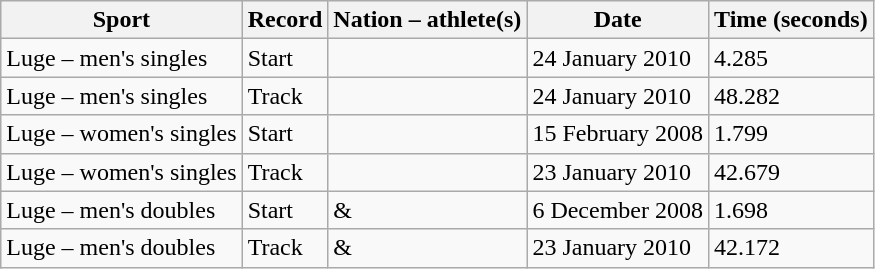<table class="wikitable">
<tr>
<th>Sport</th>
<th>Record</th>
<th>Nation – athlete(s)</th>
<th>Date</th>
<th>Time (seconds)</th>
</tr>
<tr>
<td>Luge – men's singles</td>
<td>Start</td>
<td></td>
<td>24 January 2010</td>
<td>4.285</td>
</tr>
<tr>
<td>Luge – men's singles</td>
<td>Track</td>
<td></td>
<td>24 January 2010</td>
<td>48.282</td>
</tr>
<tr>
<td>Luge – women's singles</td>
<td>Start</td>
<td></td>
<td>15 February 2008</td>
<td>1.799</td>
</tr>
<tr>
<td>Luge – women's singles</td>
<td>Track</td>
<td></td>
<td>23 January 2010</td>
<td>42.679</td>
</tr>
<tr>
<td>Luge – men's doubles</td>
<td>Start</td>
<td> & </td>
<td>6 December 2008</td>
<td>1.698</td>
</tr>
<tr>
<td>Luge – men's doubles</td>
<td>Track</td>
<td> & </td>
<td>23 January 2010</td>
<td>42.172</td>
</tr>
</table>
